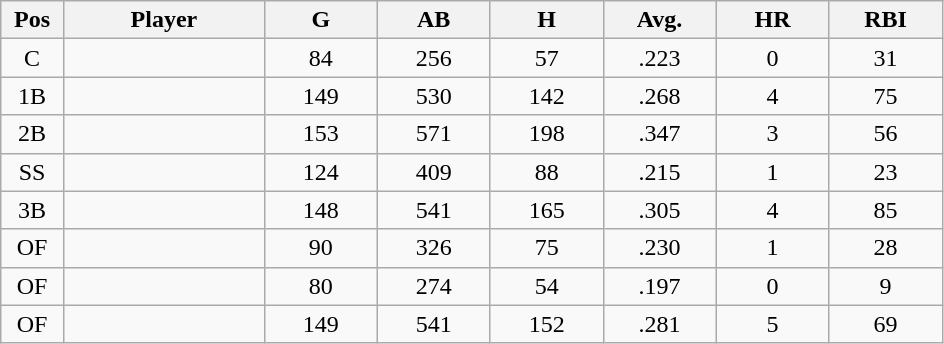<table class="wikitable sortable">
<tr>
<th bgcolor="#DDDDFF" width="5%">Pos</th>
<th bgcolor="#DDDDFF" width="16%">Player</th>
<th bgcolor="#DDDDFF" width="9%">G</th>
<th bgcolor="#DDDDFF" width="9%">AB</th>
<th bgcolor="#DDDDFF" width="9%">H</th>
<th bgcolor="#DDDDFF" width="9%">Avg.</th>
<th bgcolor="#DDDDFF" width="9%">HR</th>
<th bgcolor="#DDDDFF" width="9%">RBI</th>
</tr>
<tr align="center">
<td>C</td>
<td></td>
<td>84</td>
<td>256</td>
<td>57</td>
<td>.223</td>
<td>0</td>
<td>31</td>
</tr>
<tr align="center">
<td>1B</td>
<td></td>
<td>149</td>
<td>530</td>
<td>142</td>
<td>.268</td>
<td>4</td>
<td>75</td>
</tr>
<tr align="center">
<td>2B</td>
<td></td>
<td>153</td>
<td>571</td>
<td>198</td>
<td>.347</td>
<td>3</td>
<td>56</td>
</tr>
<tr align="center">
<td>SS</td>
<td></td>
<td>124</td>
<td>409</td>
<td>88</td>
<td>.215</td>
<td>1</td>
<td>23</td>
</tr>
<tr align="center">
<td>3B</td>
<td></td>
<td>148</td>
<td>541</td>
<td>165</td>
<td>.305</td>
<td>4</td>
<td>85</td>
</tr>
<tr align="center">
<td>OF</td>
<td></td>
<td>90</td>
<td>326</td>
<td>75</td>
<td>.230</td>
<td>1</td>
<td>28</td>
</tr>
<tr align="center">
<td>OF</td>
<td></td>
<td>80</td>
<td>274</td>
<td>54</td>
<td>.197</td>
<td>0</td>
<td>9</td>
</tr>
<tr align="center">
<td>OF</td>
<td></td>
<td>149</td>
<td>541</td>
<td>152</td>
<td>.281</td>
<td>5</td>
<td>69</td>
</tr>
</table>
